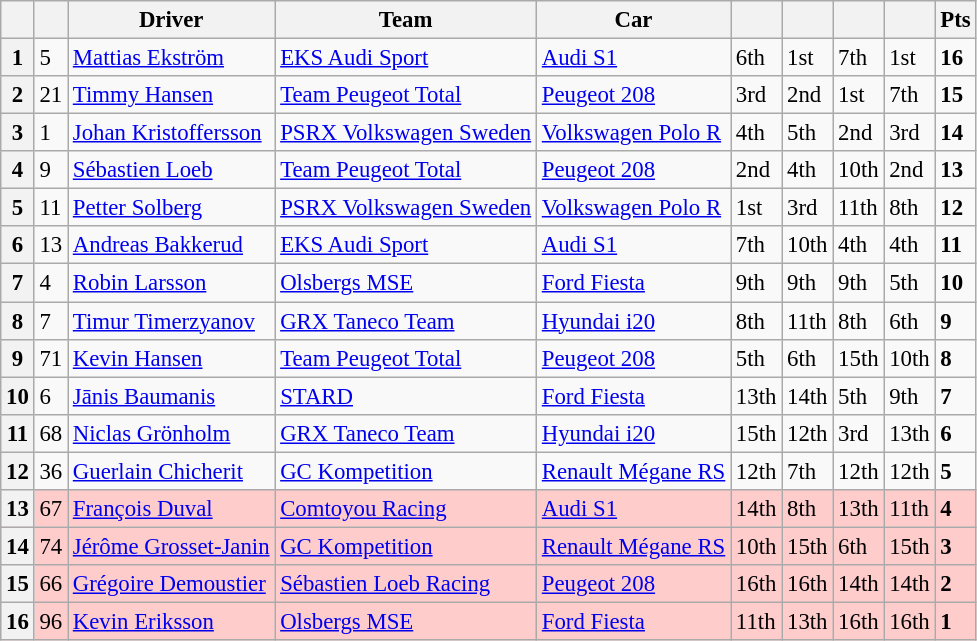<table class=wikitable style="font-size:95%">
<tr>
<th></th>
<th></th>
<th>Driver</th>
<th>Team</th>
<th>Car</th>
<th></th>
<th></th>
<th></th>
<th></th>
<th>Pts</th>
</tr>
<tr>
<th>1</th>
<td>5</td>
<td> <a href='#'>Mattias Ekström</a></td>
<td><a href='#'>EKS Audi Sport</a></td>
<td><a href='#'>Audi S1</a></td>
<td>6th</td>
<td>1st</td>
<td>7th</td>
<td>1st</td>
<td><strong>16</strong></td>
</tr>
<tr>
<th>2</th>
<td>21</td>
<td> <a href='#'>Timmy Hansen</a></td>
<td><a href='#'>Team Peugeot Total</a></td>
<td><a href='#'>Peugeot 208</a></td>
<td>3rd</td>
<td>2nd</td>
<td>1st</td>
<td>7th</td>
<td><strong>15</strong></td>
</tr>
<tr>
<th>3</th>
<td>1</td>
<td> <a href='#'>Johan Kristoffersson</a></td>
<td><a href='#'>PSRX Volkswagen Sweden</a></td>
<td><a href='#'>Volkswagen Polo R</a></td>
<td>4th</td>
<td>5th</td>
<td>2nd</td>
<td>3rd</td>
<td><strong>14</strong></td>
</tr>
<tr>
<th>4</th>
<td>9</td>
<td> <a href='#'>Sébastien Loeb</a></td>
<td><a href='#'>Team Peugeot Total</a></td>
<td><a href='#'>Peugeot 208</a></td>
<td>2nd</td>
<td>4th</td>
<td>10th</td>
<td>2nd</td>
<td><strong>13</strong></td>
</tr>
<tr>
<th>5</th>
<td>11</td>
<td> <a href='#'>Petter Solberg</a></td>
<td><a href='#'>PSRX Volkswagen Sweden</a></td>
<td><a href='#'>Volkswagen Polo R</a></td>
<td>1st</td>
<td>3rd</td>
<td>11th</td>
<td>8th</td>
<td><strong>12</strong></td>
</tr>
<tr>
<th>6</th>
<td>13</td>
<td> <a href='#'>Andreas Bakkerud</a></td>
<td><a href='#'>EKS Audi Sport</a></td>
<td><a href='#'>Audi S1</a></td>
<td>7th</td>
<td>10th</td>
<td>4th</td>
<td>4th</td>
<td><strong>11</strong></td>
</tr>
<tr>
<th>7</th>
<td>4</td>
<td> <a href='#'>Robin Larsson</a></td>
<td><a href='#'>Olsbergs MSE</a></td>
<td><a href='#'>Ford Fiesta</a></td>
<td>9th</td>
<td>9th</td>
<td>9th</td>
<td>5th</td>
<td><strong>10</strong></td>
</tr>
<tr>
<th>8</th>
<td>7</td>
<td> <a href='#'>Timur Timerzyanov</a></td>
<td><a href='#'>GRX Taneco Team</a></td>
<td><a href='#'>Hyundai i20</a></td>
<td>8th</td>
<td>11th</td>
<td>8th</td>
<td>6th</td>
<td><strong>9</strong></td>
</tr>
<tr>
<th>9</th>
<td>71</td>
<td> <a href='#'>Kevin Hansen</a></td>
<td><a href='#'>Team Peugeot Total</a></td>
<td><a href='#'>Peugeot 208</a></td>
<td>5th</td>
<td>6th</td>
<td>15th</td>
<td>10th</td>
<td><strong>8</strong></td>
</tr>
<tr>
<th>10</th>
<td>6</td>
<td> <a href='#'>Jānis Baumanis</a></td>
<td><a href='#'>STARD</a></td>
<td><a href='#'>Ford Fiesta</a></td>
<td>13th</td>
<td>14th</td>
<td>5th</td>
<td>9th</td>
<td><strong>7</strong></td>
</tr>
<tr>
<th>11</th>
<td>68</td>
<td> <a href='#'>Niclas Grönholm</a></td>
<td><a href='#'>GRX Taneco Team</a></td>
<td><a href='#'>Hyundai i20</a></td>
<td>15th</td>
<td>12th</td>
<td>3rd</td>
<td>13th</td>
<td><strong>6</strong></td>
</tr>
<tr>
<th>12</th>
<td>36</td>
<td> <a href='#'>Guerlain Chicherit</a></td>
<td><a href='#'>GC Kompetition</a></td>
<td><a href='#'>Renault Mégane RS</a></td>
<td>12th</td>
<td>7th</td>
<td>12th</td>
<td>12th</td>
<td><strong>5</strong></td>
</tr>
<tr style="background:#ffcccc;">
<th>13</th>
<td>67</td>
<td> <a href='#'>François Duval</a></td>
<td><a href='#'>Comtoyou Racing</a></td>
<td><a href='#'>Audi S1</a></td>
<td>14th</td>
<td>8th</td>
<td>13th</td>
<td>11th</td>
<td><strong>4</strong></td>
</tr>
<tr style="background:#ffcccc;">
<th>14</th>
<td>74</td>
<td> <a href='#'>Jérôme Grosset-Janin</a></td>
<td><a href='#'>GC Kompetition</a></td>
<td><a href='#'>Renault Mégane RS</a></td>
<td>10th</td>
<td>15th</td>
<td>6th</td>
<td>15th</td>
<td><strong>3</strong></td>
</tr>
<tr style="background:#ffcccc;">
<th>15</th>
<td>66</td>
<td> <a href='#'>Grégoire Demoustier</a></td>
<td><a href='#'>Sébastien Loeb Racing</a></td>
<td><a href='#'>Peugeot 208</a></td>
<td>16th</td>
<td>16th</td>
<td>14th</td>
<td>14th</td>
<td><strong>2</strong></td>
</tr>
<tr style="background:#ffcccc;">
<th>16</th>
<td>96</td>
<td> <a href='#'>Kevin Eriksson</a></td>
<td><a href='#'>Olsbergs MSE</a></td>
<td><a href='#'>Ford Fiesta</a></td>
<td>11th</td>
<td>13th</td>
<td>16th</td>
<td>16th</td>
<td><strong>1</strong></td>
</tr>
</table>
